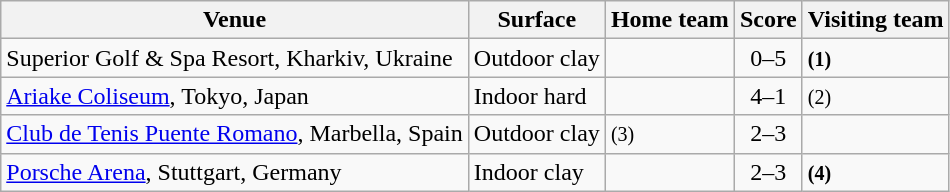<table class=wikitable style="border:1px solid #AAAAAA;">
<tr>
<th>Venue</th>
<th>Surface</th>
<th>Home team</th>
<th>Score</th>
<th>Visiting team</th>
</tr>
<tr>
<td>Superior Golf & Spa Resort, Kharkiv, Ukraine</td>
<td>Outdoor clay</td>
<td></td>
<td align=center>0–5</td>
<td><strong> <small>(1)</small> </strong></td>
</tr>
<tr>
<td><a href='#'>Ariake Coliseum</a>, Tokyo, Japan</td>
<td>Indoor hard</td>
<td><strong></strong></td>
<td align=center>4–1</td>
<td> <small>(2)</small></td>
</tr>
<tr>
<td><a href='#'>Club de Tenis Puente Romano</a>, Marbella, Spain</td>
<td>Outdoor clay</td>
<td> <small>(3)</small></td>
<td align=center>2–3</td>
<td><strong>   </strong></td>
</tr>
<tr>
<td><a href='#'>Porsche Arena</a>, Stuttgart, Germany</td>
<td>Indoor clay</td>
<td></td>
<td align=center>2–3</td>
<td><strong> <small>(4)</small> </strong></td>
</tr>
</table>
